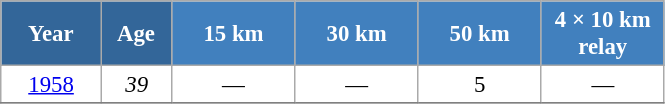<table class="wikitable" style="font-size:95%; text-align:center; border:grey solid 1px; border-collapse:collapse; background:#ffffff;">
<tr>
<th style="background-color:#369; color:white; width:60px;"> Year </th>
<th style="background-color:#369; color:white; width:40px;"> Age </th>
<th style="background-color:#4180be; color:white; width:75px;"> 15 km </th>
<th style="background-color:#4180be; color:white; width:75px;"> 30 km </th>
<th style="background-color:#4180be; color:white; width:75px;"> 50 km </th>
<th style="background-color:#4180be; color:white; width:75px;"> 4 × 10 km <br> relay </th>
</tr>
<tr>
<td><a href='#'>1958</a></td>
<td><em>39</em></td>
<td>—</td>
<td>—</td>
<td>5</td>
<td>—</td>
</tr>
<tr>
</tr>
</table>
